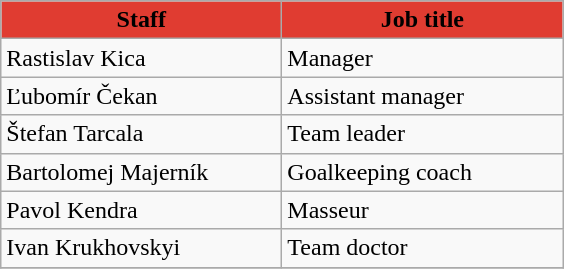<table class="wikitable">
<tr>
<th style="color:black; background:#E03C31;" width=180>Staff</th>
<th style="color:black; background:#E03C31;" width=180>Job title</th>
</tr>
<tr>
<td> Rastislav Kica</td>
<td>Manager</td>
</tr>
<tr>
<td> Ľubomír Čekan</td>
<td>Assistant manager</td>
</tr>
<tr>
<td> Štefan Tarcala</td>
<td>Team leader</td>
</tr>
<tr>
<td> Bartolomej Majerník</td>
<td>Goalkeeping coach</td>
</tr>
<tr>
<td> Pavol Kendra</td>
<td>Masseur</td>
</tr>
<tr>
<td> Ivan Krukhovskyi</td>
<td>Team doctor</td>
</tr>
<tr>
</tr>
</table>
